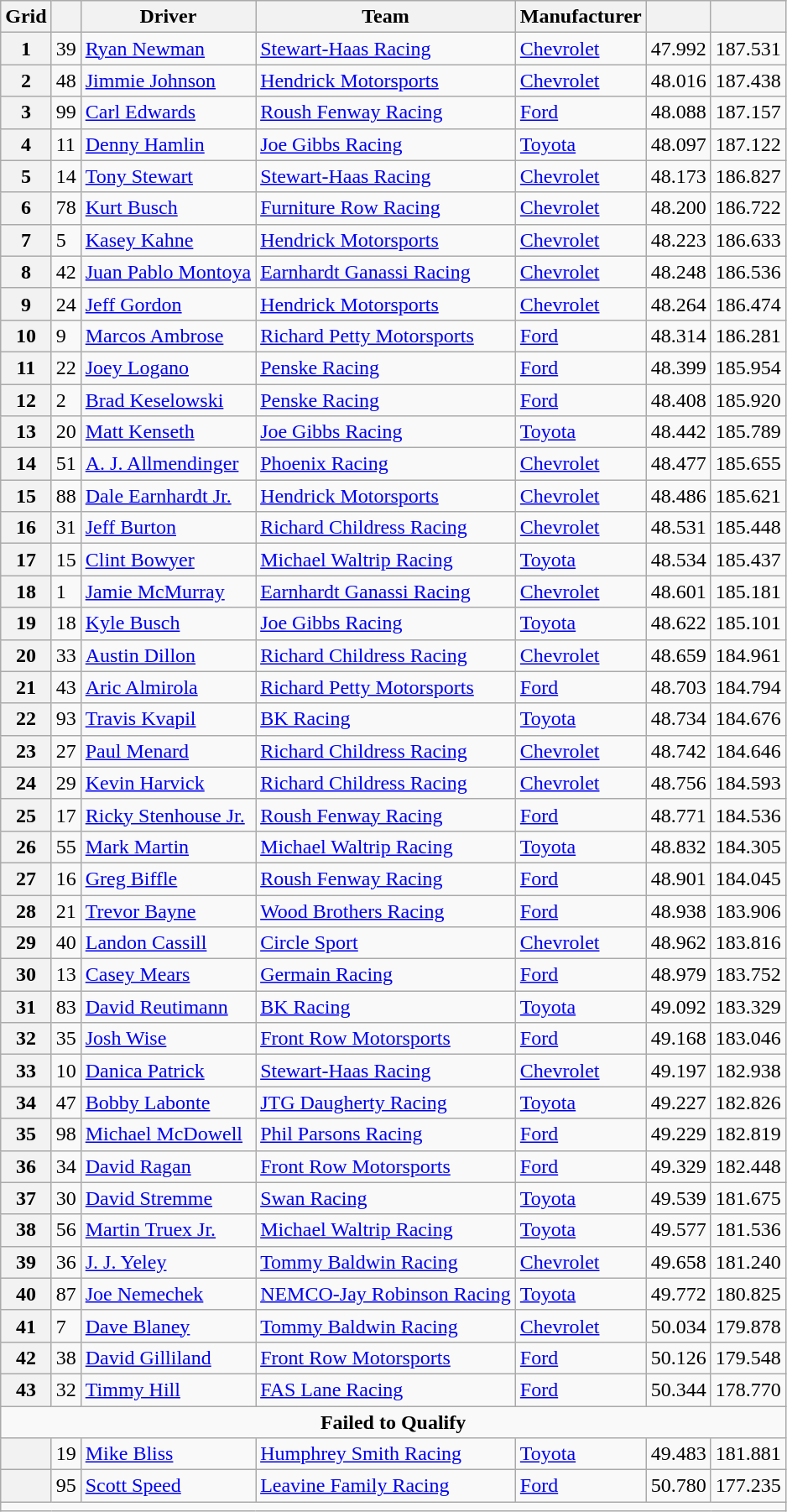<table class="wikitable sortable">
<tr>
<th>Grid</th>
<th></th>
<th>Driver</th>
<th>Team</th>
<th>Manufacturer</th>
<th></th>
<th></th>
</tr>
<tr>
<th>1</th>
<td>39</td>
<td><a href='#'>Ryan Newman</a></td>
<td><a href='#'>Stewart-Haas Racing</a></td>
<td><a href='#'>Chevrolet</a></td>
<td>47.992</td>
<td>187.531</td>
</tr>
<tr>
<th>2</th>
<td>48</td>
<td><a href='#'>Jimmie Johnson</a></td>
<td><a href='#'>Hendrick Motorsports</a></td>
<td><a href='#'>Chevrolet</a></td>
<td>48.016</td>
<td>187.438</td>
</tr>
<tr>
<th>3</th>
<td>99</td>
<td><a href='#'>Carl Edwards</a></td>
<td><a href='#'>Roush Fenway Racing</a></td>
<td><a href='#'>Ford</a></td>
<td>48.088</td>
<td>187.157</td>
</tr>
<tr>
<th>4</th>
<td>11</td>
<td><a href='#'>Denny Hamlin</a></td>
<td><a href='#'>Joe Gibbs Racing</a></td>
<td><a href='#'>Toyota</a></td>
<td>48.097</td>
<td>187.122</td>
</tr>
<tr>
<th>5</th>
<td>14</td>
<td><a href='#'>Tony Stewart</a></td>
<td><a href='#'>Stewart-Haas Racing</a></td>
<td><a href='#'>Chevrolet</a></td>
<td>48.173</td>
<td>186.827</td>
</tr>
<tr>
<th>6</th>
<td>78</td>
<td><a href='#'>Kurt Busch</a></td>
<td><a href='#'>Furniture Row Racing</a></td>
<td><a href='#'>Chevrolet</a></td>
<td>48.200</td>
<td>186.722</td>
</tr>
<tr>
<th>7</th>
<td>5</td>
<td><a href='#'>Kasey Kahne</a></td>
<td><a href='#'>Hendrick Motorsports</a></td>
<td><a href='#'>Chevrolet</a></td>
<td>48.223</td>
<td>186.633</td>
</tr>
<tr>
<th>8</th>
<td>42</td>
<td><a href='#'>Juan Pablo Montoya</a></td>
<td><a href='#'>Earnhardt Ganassi Racing</a></td>
<td><a href='#'>Chevrolet</a></td>
<td>48.248</td>
<td>186.536</td>
</tr>
<tr>
<th>9</th>
<td>24</td>
<td><a href='#'>Jeff Gordon</a></td>
<td><a href='#'>Hendrick Motorsports</a></td>
<td><a href='#'>Chevrolet</a></td>
<td>48.264</td>
<td>186.474</td>
</tr>
<tr>
<th>10</th>
<td>9</td>
<td><a href='#'>Marcos Ambrose</a></td>
<td><a href='#'>Richard Petty Motorsports</a></td>
<td><a href='#'>Ford</a></td>
<td>48.314</td>
<td>186.281</td>
</tr>
<tr>
<th>11</th>
<td>22</td>
<td><a href='#'>Joey Logano</a></td>
<td><a href='#'>Penske Racing</a></td>
<td><a href='#'>Ford</a></td>
<td>48.399</td>
<td>185.954</td>
</tr>
<tr>
<th>12</th>
<td>2</td>
<td><a href='#'>Brad Keselowski</a></td>
<td><a href='#'>Penske Racing</a></td>
<td><a href='#'>Ford</a></td>
<td>48.408</td>
<td>185.920</td>
</tr>
<tr>
<th>13</th>
<td>20</td>
<td><a href='#'>Matt Kenseth</a></td>
<td><a href='#'>Joe Gibbs Racing</a></td>
<td><a href='#'>Toyota</a></td>
<td>48.442</td>
<td>185.789</td>
</tr>
<tr>
<th>14</th>
<td>51</td>
<td><a href='#'>A. J. Allmendinger</a></td>
<td><a href='#'>Phoenix Racing</a></td>
<td><a href='#'>Chevrolet</a></td>
<td>48.477</td>
<td>185.655</td>
</tr>
<tr>
<th>15</th>
<td>88</td>
<td><a href='#'>Dale Earnhardt Jr.</a></td>
<td><a href='#'>Hendrick Motorsports</a></td>
<td><a href='#'>Chevrolet</a></td>
<td>48.486</td>
<td>185.621</td>
</tr>
<tr>
<th>16</th>
<td>31</td>
<td><a href='#'>Jeff Burton</a></td>
<td><a href='#'>Richard Childress Racing</a></td>
<td><a href='#'>Chevrolet</a></td>
<td>48.531</td>
<td>185.448</td>
</tr>
<tr>
<th>17</th>
<td>15</td>
<td><a href='#'>Clint Bowyer</a></td>
<td><a href='#'>Michael Waltrip Racing</a></td>
<td><a href='#'>Toyota</a></td>
<td>48.534</td>
<td>185.437</td>
</tr>
<tr>
<th>18</th>
<td>1</td>
<td><a href='#'>Jamie McMurray</a></td>
<td><a href='#'>Earnhardt Ganassi Racing</a></td>
<td><a href='#'>Chevrolet</a></td>
<td>48.601</td>
<td>185.181</td>
</tr>
<tr>
<th>19</th>
<td>18</td>
<td><a href='#'>Kyle Busch</a></td>
<td><a href='#'>Joe Gibbs Racing</a></td>
<td><a href='#'>Toyota</a></td>
<td>48.622</td>
<td>185.101</td>
</tr>
<tr>
<th>20</th>
<td>33</td>
<td><a href='#'>Austin Dillon</a></td>
<td><a href='#'>Richard Childress Racing</a></td>
<td><a href='#'>Chevrolet</a></td>
<td>48.659</td>
<td>184.961</td>
</tr>
<tr>
<th>21</th>
<td>43</td>
<td><a href='#'>Aric Almirola</a></td>
<td><a href='#'>Richard Petty Motorsports</a></td>
<td><a href='#'>Ford</a></td>
<td>48.703</td>
<td>184.794</td>
</tr>
<tr>
<th>22</th>
<td>93</td>
<td><a href='#'>Travis Kvapil</a></td>
<td><a href='#'>BK Racing</a></td>
<td><a href='#'>Toyota</a></td>
<td>48.734</td>
<td>184.676</td>
</tr>
<tr>
<th>23</th>
<td>27</td>
<td><a href='#'>Paul Menard</a></td>
<td><a href='#'>Richard Childress Racing</a></td>
<td><a href='#'>Chevrolet</a></td>
<td>48.742</td>
<td>184.646</td>
</tr>
<tr>
<th>24</th>
<td>29</td>
<td><a href='#'>Kevin Harvick</a></td>
<td><a href='#'>Richard Childress Racing</a></td>
<td><a href='#'>Chevrolet</a></td>
<td>48.756</td>
<td>184.593</td>
</tr>
<tr>
<th>25</th>
<td>17</td>
<td><a href='#'>Ricky Stenhouse Jr.</a></td>
<td><a href='#'>Roush Fenway Racing</a></td>
<td><a href='#'>Ford</a></td>
<td>48.771</td>
<td>184.536</td>
</tr>
<tr>
<th>26</th>
<td>55</td>
<td><a href='#'>Mark Martin</a></td>
<td><a href='#'>Michael Waltrip Racing</a></td>
<td><a href='#'>Toyota</a></td>
<td>48.832</td>
<td>184.305</td>
</tr>
<tr>
<th>27</th>
<td>16</td>
<td><a href='#'>Greg Biffle</a></td>
<td><a href='#'>Roush Fenway Racing</a></td>
<td><a href='#'>Ford</a></td>
<td>48.901</td>
<td>184.045</td>
</tr>
<tr>
<th>28</th>
<td>21</td>
<td><a href='#'>Trevor Bayne</a></td>
<td><a href='#'>Wood Brothers Racing</a></td>
<td><a href='#'>Ford</a></td>
<td>48.938</td>
<td>183.906</td>
</tr>
<tr>
<th>29</th>
<td>40</td>
<td><a href='#'>Landon Cassill</a></td>
<td><a href='#'>Circle Sport</a></td>
<td><a href='#'>Chevrolet</a></td>
<td>48.962</td>
<td>183.816</td>
</tr>
<tr>
<th>30</th>
<td>13</td>
<td><a href='#'>Casey Mears</a></td>
<td><a href='#'>Germain Racing</a></td>
<td><a href='#'>Ford</a></td>
<td>48.979</td>
<td>183.752</td>
</tr>
<tr>
<th>31</th>
<td>83</td>
<td><a href='#'>David Reutimann</a></td>
<td><a href='#'>BK Racing</a></td>
<td><a href='#'>Toyota</a></td>
<td>49.092</td>
<td>183.329</td>
</tr>
<tr>
<th>32</th>
<td>35</td>
<td><a href='#'>Josh Wise</a></td>
<td><a href='#'>Front Row Motorsports</a></td>
<td><a href='#'>Ford</a></td>
<td>49.168</td>
<td>183.046</td>
</tr>
<tr>
<th>33</th>
<td>10</td>
<td><a href='#'>Danica Patrick</a></td>
<td><a href='#'>Stewart-Haas Racing</a></td>
<td><a href='#'>Chevrolet</a></td>
<td>49.197</td>
<td>182.938</td>
</tr>
<tr>
<th>34</th>
<td>47</td>
<td><a href='#'>Bobby Labonte</a></td>
<td><a href='#'>JTG Daugherty Racing</a></td>
<td><a href='#'>Toyota</a></td>
<td>49.227</td>
<td>182.826</td>
</tr>
<tr>
<th>35</th>
<td>98</td>
<td><a href='#'>Michael McDowell</a></td>
<td><a href='#'>Phil Parsons Racing</a></td>
<td><a href='#'>Ford</a></td>
<td>49.229</td>
<td>182.819</td>
</tr>
<tr>
<th>36</th>
<td>34</td>
<td><a href='#'>David Ragan</a></td>
<td><a href='#'>Front Row Motorsports</a></td>
<td><a href='#'>Ford</a></td>
<td>49.329</td>
<td>182.448</td>
</tr>
<tr>
<th>37</th>
<td>30</td>
<td><a href='#'>David Stremme</a></td>
<td><a href='#'>Swan Racing</a></td>
<td><a href='#'>Toyota</a></td>
<td>49.539</td>
<td>181.675</td>
</tr>
<tr>
<th>38</th>
<td>56</td>
<td><a href='#'>Martin Truex Jr.</a></td>
<td><a href='#'>Michael Waltrip Racing</a></td>
<td><a href='#'>Toyota</a></td>
<td>49.577</td>
<td>181.536</td>
</tr>
<tr>
<th>39</th>
<td>36</td>
<td><a href='#'>J. J. Yeley</a></td>
<td><a href='#'>Tommy Baldwin Racing</a></td>
<td><a href='#'>Chevrolet</a></td>
<td>49.658</td>
<td>181.240</td>
</tr>
<tr>
<th>40</th>
<td>87</td>
<td><a href='#'>Joe Nemechek</a></td>
<td><a href='#'>NEMCO-Jay Robinson Racing</a></td>
<td><a href='#'>Toyota</a></td>
<td>49.772</td>
<td>180.825</td>
</tr>
<tr>
<th>41</th>
<td>7</td>
<td><a href='#'>Dave Blaney</a></td>
<td><a href='#'>Tommy Baldwin Racing</a></td>
<td><a href='#'>Chevrolet</a></td>
<td>50.034</td>
<td>179.878</td>
</tr>
<tr>
<th>42</th>
<td>38</td>
<td><a href='#'>David Gilliland</a></td>
<td><a href='#'>Front Row Motorsports</a></td>
<td><a href='#'>Ford</a></td>
<td>50.126</td>
<td>179.548</td>
</tr>
<tr>
<th>43</th>
<td>32</td>
<td><a href='#'>Timmy Hill</a></td>
<td><a href='#'>FAS Lane Racing</a></td>
<td><a href='#'>Ford</a></td>
<td>50.344</td>
<td>178.770</td>
</tr>
<tr>
<td colspan="7" style="text-align:center;"><strong>Failed to Qualify</strong></td>
</tr>
<tr>
<th></th>
<td>19</td>
<td><a href='#'>Mike Bliss</a></td>
<td><a href='#'>Humphrey Smith Racing</a></td>
<td><a href='#'>Toyota</a></td>
<td>49.483</td>
<td>181.881</td>
</tr>
<tr>
<th></th>
<td>95</td>
<td><a href='#'>Scott Speed</a></td>
<td><a href='#'>Leavine Family Racing</a></td>
<td><a href='#'>Ford</a></td>
<td>50.780</td>
<td>177.235</td>
</tr>
<tr>
<td colspan="8"></td>
</tr>
</table>
